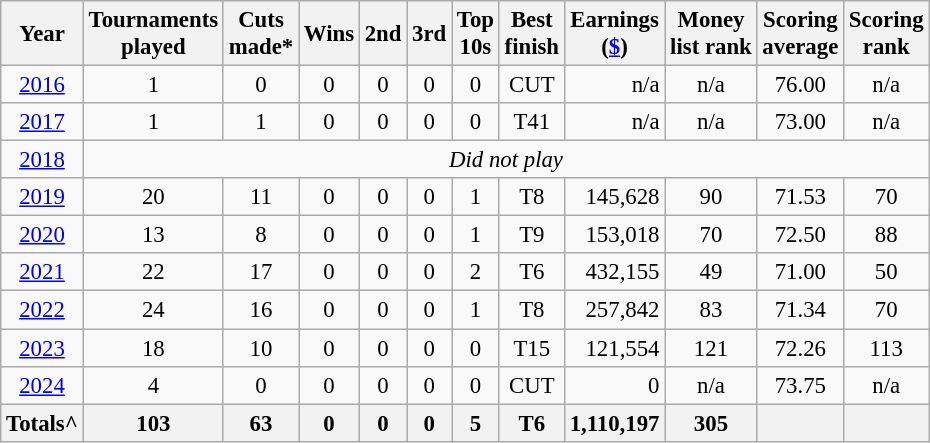<table class="wikitable" style="text-align:center; font-size: 95%;">
<tr>
<th>Year</th>
<th>Tournaments <br>played</th>
<th>Cuts <br>made*</th>
<th>Wins</th>
<th>2nd</th>
<th>3rd</th>
<th>Top <br>10s</th>
<th>Best <br>finish</th>
<th>Earnings<br>(<a href='#'>$</a>)</th>
<th>Money<br>list rank</th>
<th>Scoring <br> average</th>
<th>Scoring<br>rank</th>
</tr>
<tr>
<td><a href='#'>2016</a></td>
<td>1</td>
<td>0</td>
<td>0</td>
<td>0</td>
<td>0</td>
<td>0</td>
<td>CUT</td>
<td align=right>n/a</td>
<td>n/a</td>
<td>76.00</td>
<td>n/a</td>
</tr>
<tr>
<td><a href='#'>2017</a></td>
<td>1</td>
<td>1</td>
<td>0</td>
<td>0</td>
<td>0</td>
<td>0</td>
<td>T41</td>
<td align=right>n/a</td>
<td>n/a</td>
<td>73.00</td>
<td>n/a</td>
</tr>
<tr>
<td><a href='#'>2018</a></td>
<td colspan=11 align=center><em>Did not play</em></td>
</tr>
<tr>
<td><a href='#'>2019</a></td>
<td>20</td>
<td>11</td>
<td>0</td>
<td>0</td>
<td>0</td>
<td>1</td>
<td>T8</td>
<td align=right>145,628</td>
<td>90</td>
<td>71.53</td>
<td>70</td>
</tr>
<tr>
<td><a href='#'>2020</a></td>
<td>13</td>
<td>8</td>
<td>0</td>
<td>0</td>
<td>0</td>
<td>1</td>
<td>T9</td>
<td align=right>153,018</td>
<td>70</td>
<td>72.50</td>
<td>88</td>
</tr>
<tr>
<td><a href='#'>2021</a></td>
<td>22</td>
<td>17</td>
<td>0</td>
<td>0</td>
<td>0</td>
<td>2</td>
<td>T6</td>
<td align=right>432,155</td>
<td>49</td>
<td>71.00</td>
<td>50</td>
</tr>
<tr>
<td><a href='#'>2022</a></td>
<td>24</td>
<td>16</td>
<td>0</td>
<td>0</td>
<td>0</td>
<td>1</td>
<td>T8</td>
<td align=right>257,842</td>
<td>83</td>
<td>71.34</td>
<td>70</td>
</tr>
<tr>
<td><a href='#'>2023</a></td>
<td>18</td>
<td>10</td>
<td>0</td>
<td>0</td>
<td>0</td>
<td>0</td>
<td>T15</td>
<td align=right>121,554</td>
<td>121</td>
<td>72.26</td>
<td>113</td>
</tr>
<tr>
<td><a href='#'>2024</a></td>
<td>4</td>
<td>0</td>
<td>0</td>
<td>0</td>
<td>0</td>
<td>0</td>
<td>CUT</td>
<td align=right>0</td>
<td>n/a</td>
<td>73.75</td>
<td>n/a</td>
</tr>
<tr>
<th>Totals^</th>
<th>103 </th>
<th>63 </th>
<th>0 </th>
<th>0 </th>
<th>0 </th>
<th>5 </th>
<th>T6 </th>
<th align=right>1,110,197 </th>
<th>305 </th>
<th></th>
<th></th>
</tr>
</table>
